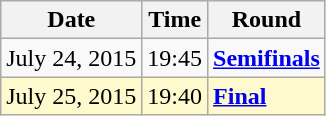<table class="wikitable">
<tr>
<th>Date</th>
<th>Time</th>
<th>Round</th>
</tr>
<tr>
<td>July 24, 2015</td>
<td>19:45</td>
<td><strong><a href='#'>Semifinals</a></strong></td>
</tr>
<tr style=background:lemonchiffon>
<td>July 25, 2015</td>
<td>19:40</td>
<td><strong><a href='#'>Final</a></strong></td>
</tr>
</table>
